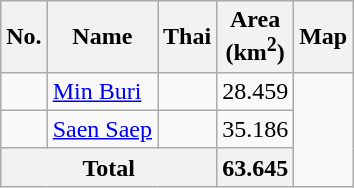<table class="wikitable sortable">
<tr>
<th>No.</th>
<th>Name</th>
<th>Thai</th>
<th>Area<br>(km<sup>2</sup>)</th>
<th>Map</th>
</tr>
<tr>
<td></td>
<td><a href='#'>Min Buri</a></td>
<td></td>
<td><div>28.459</div></td>
<td rowspan=3></td>
</tr>
<tr>
<td></td>
<td><a href='#'>Saen Saep</a></td>
<td></td>
<td><div>35.186</div></td>
</tr>
<tr>
<th colspan=3>Total</th>
<th><div>63.645</div></th>
</tr>
</table>
